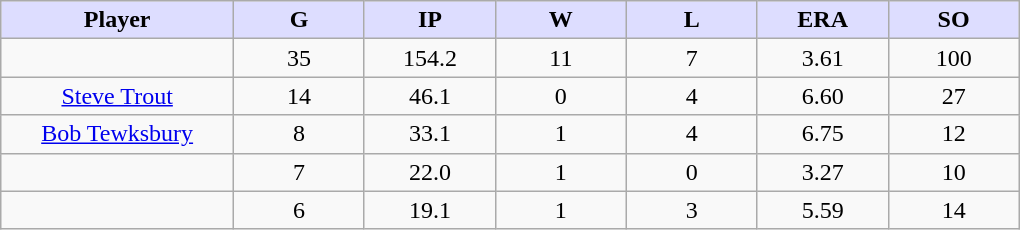<table class="wikitable sortable">
<tr>
<th style="background:#ddf; width:16%;">Player</th>
<th style="background:#ddf; width:9%;">G</th>
<th style="background:#ddf; width:9%;">IP</th>
<th style="background:#ddf; width:9%;">W</th>
<th style="background:#ddf; width:9%;">L</th>
<th style="background:#ddf; width:9%;">ERA</th>
<th style="background:#ddf; width:9%;">SO</th>
</tr>
<tr style="text-align:center;">
<td></td>
<td>35</td>
<td>154.2</td>
<td>11</td>
<td>7</td>
<td>3.61</td>
<td>100</td>
</tr>
<tr style="text-align:center;">
<td><a href='#'>Steve Trout</a></td>
<td>14</td>
<td>46.1</td>
<td>0</td>
<td>4</td>
<td>6.60</td>
<td>27</td>
</tr>
<tr align="center">
<td><a href='#'>Bob Tewksbury</a></td>
<td>8</td>
<td>33.1</td>
<td>1</td>
<td>4</td>
<td>6.75</td>
<td>12</td>
</tr>
<tr align="center">
<td></td>
<td>7</td>
<td>22.0</td>
<td>1</td>
<td>0</td>
<td>3.27</td>
<td>10</td>
</tr>
<tr style="text-align:center;">
<td></td>
<td>6</td>
<td>19.1</td>
<td>1</td>
<td>3</td>
<td>5.59</td>
<td>14</td>
</tr>
</table>
